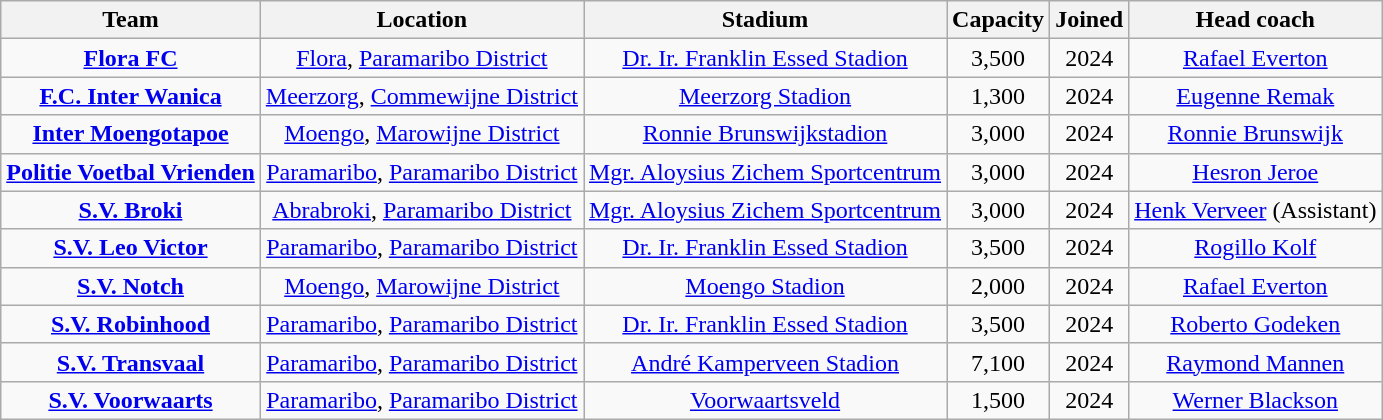<table class="wikitable sortable" style="text-align:center">
<tr>
<th>Team</th>
<th>Location</th>
<th>Stadium</th>
<th>Capacity</th>
<th>Joined</th>
<th>Head coach</th>
</tr>
<tr>
<td><strong><a href='#'>Flora FC</a></strong></td>
<td><a href='#'>Flora</a>, <a href='#'>Paramaribo District</a></td>
<td><a href='#'>Dr. Ir. Franklin Essed Stadion</a></td>
<td>3,500</td>
<td>2024</td>
<td><a href='#'>Rafael Everton</a></td>
</tr>
<tr>
<td><strong><a href='#'>F.C. Inter Wanica</a></strong></td>
<td><a href='#'>Meerzorg</a>, <a href='#'>Commewijne District</a></td>
<td><a href='#'>Meerzorg Stadion</a></td>
<td>1,300</td>
<td>2024</td>
<td><a href='#'>Eugenne Remak</a></td>
</tr>
<tr>
<td><strong><a href='#'>Inter Moengotapoe</a></strong></td>
<td><a href='#'>Moengo</a>, <a href='#'>Marowijne District</a></td>
<td><a href='#'>Ronnie Brunswijkstadion</a></td>
<td>3,000</td>
<td>2024</td>
<td><a href='#'>Ronnie Brunswijk</a></td>
</tr>
<tr>
<td><strong><a href='#'>Politie Voetbal Vrienden</a></strong></td>
<td><a href='#'>Paramaribo</a>, <a href='#'>Paramaribo District</a></td>
<td><a href='#'>Mgr. Aloysius Zichem Sportcentrum</a></td>
<td>3,000</td>
<td>2024</td>
<td><a href='#'>Hesron Jeroe</a></td>
</tr>
<tr>
<td><strong><a href='#'>S.V. Broki</a></strong></td>
<td><a href='#'>Abrabroki</a>, <a href='#'>Paramaribo District</a></td>
<td><a href='#'>Mgr. Aloysius Zichem Sportcentrum</a></td>
<td>3,000</td>
<td>2024</td>
<td><a href='#'>Henk Verveer</a> (Assistant)</td>
</tr>
<tr>
<td><strong><a href='#'>S.V. Leo Victor</a></strong></td>
<td><a href='#'>Paramaribo</a>, <a href='#'>Paramaribo District</a></td>
<td><a href='#'>Dr. Ir. Franklin Essed Stadion</a></td>
<td>3,500</td>
<td>2024</td>
<td><a href='#'>Rogillo Kolf</a></td>
</tr>
<tr>
<td><strong><a href='#'>S.V. Notch</a></strong></td>
<td><a href='#'>Moengo</a>, <a href='#'>Marowijne District</a></td>
<td><a href='#'>Moengo Stadion</a></td>
<td>2,000</td>
<td>2024</td>
<td><a href='#'>Rafael Everton</a></td>
</tr>
<tr>
<td><strong><a href='#'>S.V. Robinhood</a></strong></td>
<td><a href='#'>Paramaribo</a>, <a href='#'>Paramaribo District</a></td>
<td><a href='#'>Dr. Ir. Franklin Essed Stadion</a></td>
<td>3,500</td>
<td>2024</td>
<td><a href='#'>Roberto Godeken</a></td>
</tr>
<tr>
<td><strong><a href='#'>S.V. Transvaal</a></strong></td>
<td><a href='#'>Paramaribo</a>, <a href='#'>Paramaribo District</a></td>
<td><a href='#'>André Kamperveen Stadion</a></td>
<td>7,100</td>
<td>2024</td>
<td><a href='#'>Raymond Mannen</a></td>
</tr>
<tr>
<td><strong><a href='#'>S.V. Voorwaarts</a></strong></td>
<td><a href='#'>Paramaribo</a>, <a href='#'>Paramaribo District</a></td>
<td><a href='#'>Voorwaartsveld</a></td>
<td>1,500</td>
<td>2024</td>
<td><a href='#'>Werner Blackson</a></td>
</tr>
</table>
